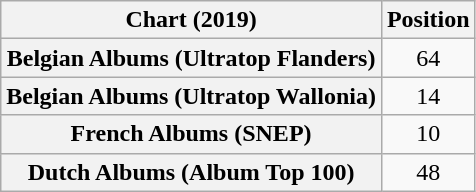<table class="wikitable sortable plainrowheaders" style="text-align:center">
<tr>
<th scope="col">Chart (2019)</th>
<th scope="col">Position</th>
</tr>
<tr>
<th scope="row">Belgian Albums (Ultratop Flanders)</th>
<td>64</td>
</tr>
<tr>
<th scope="row">Belgian Albums (Ultratop Wallonia)</th>
<td>14</td>
</tr>
<tr>
<th scope="row">French Albums (SNEP)</th>
<td>10</td>
</tr>
<tr>
<th scope="row">Dutch Albums (Album Top 100)</th>
<td>48</td>
</tr>
</table>
